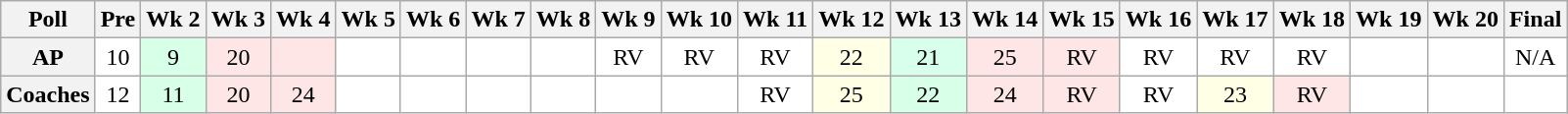<table class="wikitable" style="white-space:nowrap;text-align:center;">
<tr>
<th>Poll</th>
<th>Pre</th>
<th>Wk 2</th>
<th>Wk 3</th>
<th>Wk 4</th>
<th>Wk 5</th>
<th>Wk 6</th>
<th>Wk 7</th>
<th>Wk 8</th>
<th>Wk 9</th>
<th>Wk 10</th>
<th>Wk 11</th>
<th>Wk 12</th>
<th>Wk 13</th>
<th>Wk 14</th>
<th>Wk 15</th>
<th>Wk 16</th>
<th>Wk 17</th>
<th>Wk 18</th>
<th>Wk 19</th>
<th>Wk 20</th>
<th>Final</th>
</tr>
<tr>
<th>AP</th>
<td style="background:#FFF;">10</td>
<td style="background:#D8FFE8;">9</td>
<td style="background:#FFE6E6;">20</td>
<td style="background:#FFE6E6;"></td>
<td style="background:#FFF;"></td>
<td style="background:#FFF;"></td>
<td style="background:#FFF;"></td>
<td style="background:#FFF;"></td>
<td style="background:#fff;">RV</td>
<td style="background:#FFF;">RV</td>
<td style="background:#FFF;">RV</td>
<td style="background:#FFFFE6;">22</td>
<td style="background:#D8FFEB;">21</td>
<td style="background:#FFE6E6;">25</td>
<td style="background:#FFE6E6;">RV</td>
<td style="background:#FFF;">RV</td>
<td style="background:#FFF;">RV</td>
<td style="background:#FFF;">RV</td>
<td style="background:#FFF;"></td>
<td style="background:#FFF;"></td>
<td style="background:#FFF;">N/A</td>
</tr>
<tr>
<th>Coaches</th>
<td style="background:#FFF;">12</td>
<td style="background:#D8FFE8;">11</td>
<td style="background:#FFE6E6;">20</td>
<td style="background:#FFE6E6;">24</td>
<td style="background:#FFF;"></td>
<td style="background:#FFF;"></td>
<td style="background:#FFF;"></td>
<td style="background:#FFF;"></td>
<td style="background:#FFF;"></td>
<td style="background:#FFF;"></td>
<td style="background:#fff;">RV</td>
<td style="background:#FFFFE6;">25</td>
<td style="background:#D8FFE8;">22</td>
<td style="background:#FFE6E6;">24</td>
<td style="background:#FFE6E6;">RV</td>
<td style="background:#fff;">RV</td>
<td style="background:#ffffe6;">23</td>
<td style="background:#FFE6E6;">RV</td>
<td style="background:#FFF;"></td>
<td style="background:#FFF;"></td>
<td style="background:#FFF;"></td>
</tr>
</table>
